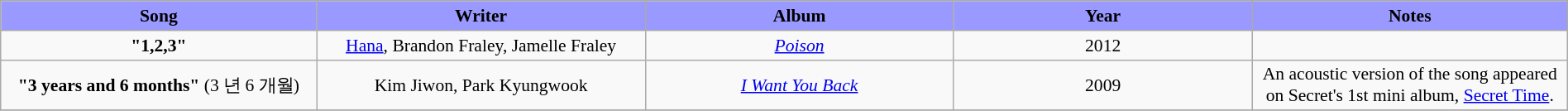<table class="wikitable" style="margin:0.5em auto; clear:both; font-size:.9em; text-align:center; width:100%">
<tr>
<th width="500" style="background: #99F;">Song</th>
<th width="500" style="background: #99F;">Writer</th>
<th width="500" style="background: #99F;">Album</th>
<th width="500" style="background: #99F;">Year</th>
<th width="500" style="background: #99F;">Notes</th>
</tr>
<tr>
<td><strong>"1,2,3"</strong> </td>
<td><a href='#'>Hana</a>, Brandon Fraley, Jamelle Fraley</td>
<td><em><a href='#'>Poison</a></em></td>
<td>2012</td>
<td></td>
</tr>
<tr>
<td><strong>"3 years and 6 months"</strong> (3 년 6 개월) </td>
<td>Kim Jiwon, Park Kyungwook</td>
<td><em><a href='#'>I Want You Back</a></em></td>
<td>2009</td>
<td>An acoustic version of the song appeared on Secret's 1st mini album, <a href='#'>Secret Time</a>.</td>
</tr>
<tr>
</tr>
</table>
